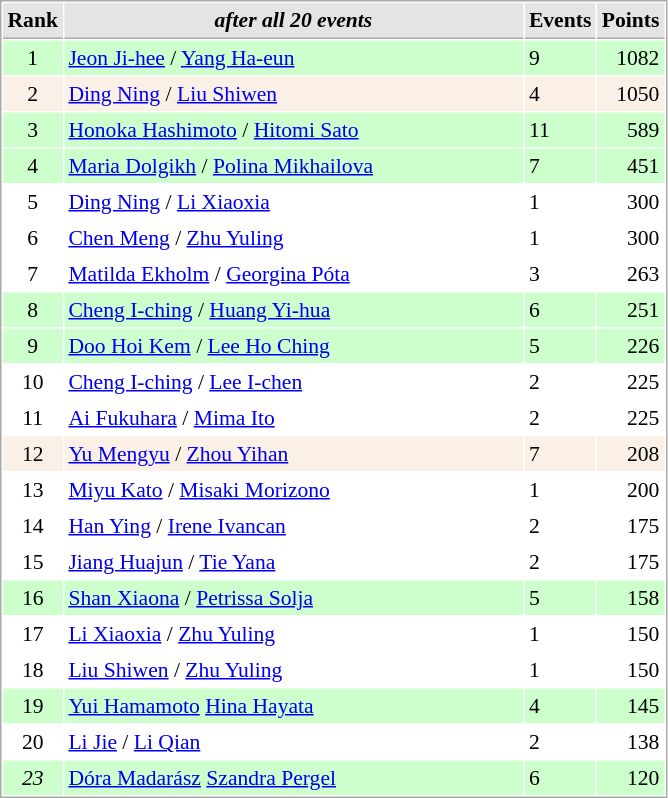<table cellspacing="1" cellpadding="3" style="border:1px solid #aaa; font-size:90%;">
<tr style="background:#e4e4e4;">
<th style="border-bottom:1px solid #aaa; width:10px;">Rank</th>
<th style="border-bottom:1px solid #aaa; width:300px; white-space:nowrap;"><em>after all 20 events</em></th>
<th style="border-bottom:1px solid #aaa; width:20px;">Events</th>
<th style="border-bottom:1px solid #aaa; width:20px;">Points</th>
</tr>
<tr bgcolor="#ccffcc">
<td style="text-align:center;">1</td>
<td> <a href='#'>Jeon Ji-hee</a> /  <a href='#'>Yang Ha-eun</a></td>
<td>9</td>
<td align="right">1082</td>
</tr>
<tr bgcolor="faf0e6">
<td style="text-align:center;">2</td>
<td> <a href='#'>Ding Ning</a> /  <a href='#'>Liu Shiwen</a></td>
<td>4</td>
<td align="right">1050</td>
</tr>
<tr bgcolor="#ccffcc">
<td style="text-align:center;">3</td>
<td> <a href='#'>Honoka Hashimoto</a> /  <a href='#'>Hitomi Sato</a></td>
<td>11</td>
<td align="right">589</td>
</tr>
<tr bgcolor="#ccffcc">
<td style="text-align:center;">4</td>
<td> <a href='#'>Maria Dolgikh</a> /  <a href='#'>Polina Mikhailova</a></td>
<td>7</td>
<td align="right">451</td>
</tr>
<tr>
<td style="text-align:center;">5</td>
<td> <a href='#'>Ding Ning</a> /  <a href='#'>Li Xiaoxia</a></td>
<td>1</td>
<td align="right">300</td>
</tr>
<tr>
<td style="text-align:center;">6</td>
<td> <a href='#'>Chen Meng</a> /  <a href='#'>Zhu Yuling</a></td>
<td>1</td>
<td align="right">300</td>
</tr>
<tr>
<td style="text-align:center;">7</td>
<td> <a href='#'>Matilda Ekholm</a> /  <a href='#'>Georgina Póta</a></td>
<td>3</td>
<td align="right">263</td>
</tr>
<tr bgcolor="#ccffcc">
<td style="text-align:center;">8</td>
<td> <a href='#'>Cheng I-ching</a> /  <a href='#'>Huang Yi-hua</a></td>
<td>6</td>
<td align="right">251</td>
</tr>
<tr bgcolor="#ccffcc">
<td style="text-align:center;">9</td>
<td> <a href='#'>Doo Hoi Kem</a> /  <a href='#'>Lee Ho Ching</a></td>
<td>5</td>
<td align="right">226</td>
</tr>
<tr>
<td style="text-align:center;">10</td>
<td> <a href='#'>Cheng I-ching</a> /  <a href='#'>Lee I-chen</a></td>
<td>2</td>
<td align="right">225</td>
</tr>
<tr>
<td style="text-align:center;">11</td>
<td> <a href='#'>Ai Fukuhara</a> /  <a href='#'>Mima Ito</a></td>
<td>2</td>
<td align="right">225</td>
</tr>
<tr bgcolor="faf0e6">
<td style="text-align:center;">12</td>
<td> <a href='#'>Yu Mengyu</a> /  <a href='#'>Zhou Yihan</a></td>
<td>7</td>
<td align="right">208</td>
</tr>
<tr>
<td style="text-align:center;">13</td>
<td> <a href='#'>Miyu Kato</a> /  <a href='#'>Misaki Morizono</a></td>
<td>1</td>
<td align="right">200</td>
</tr>
<tr>
<td style="text-align:center;">14</td>
<td> <a href='#'>Han Ying</a> /  <a href='#'>Irene Ivancan</a></td>
<td>2</td>
<td align="right">175</td>
</tr>
<tr>
<td style="text-align:center;">15</td>
<td> <a href='#'>Jiang Huajun</a> /  <a href='#'>Tie Yana</a></td>
<td>2</td>
<td align="right">175</td>
</tr>
<tr bgcolor="#ccffcc">
<td style="text-align:center;">16</td>
<td> <a href='#'>Shan Xiaona</a> /  <a href='#'>Petrissa Solja</a></td>
<td>5</td>
<td align="right">158</td>
</tr>
<tr>
<td style="text-align:center;">17</td>
<td> <a href='#'>Li Xiaoxia</a> /  <a href='#'>Zhu Yuling</a></td>
<td>1</td>
<td align="right">150</td>
</tr>
<tr>
<td style="text-align:center;">18</td>
<td> <a href='#'>Liu Shiwen</a> /  <a href='#'>Zhu Yuling</a></td>
<td>1</td>
<td align="right">150</td>
</tr>
<tr bgcolor="#ccffcc">
<td style="text-align:center;">19</td>
<td> <a href='#'>Yui Hamamoto</a>  <a href='#'>Hina Hayata</a></td>
<td>4</td>
<td align="right">145</td>
</tr>
<tr>
<td style="text-align:center;">20</td>
<td> <a href='#'>Li Jie</a> /  <a href='#'>Li Qian</a></td>
<td>2</td>
<td align="right">138</td>
</tr>
<tr bgcolor="#ccffcc">
<td style="text-align:center;"><em>23</em></td>
<td> <a href='#'>Dóra Madarász</a>  <a href='#'>Szandra Pergel</a></td>
<td>6</td>
<td align="right">120</td>
</tr>
</table>
